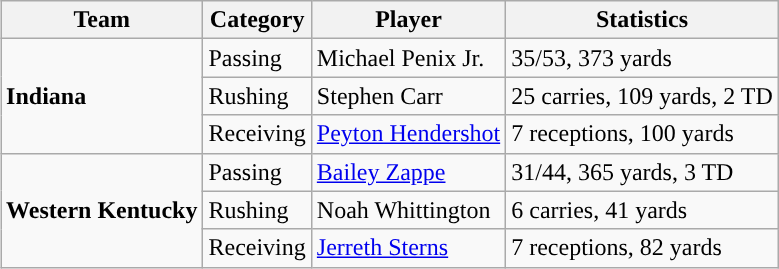<table class="wikitable" style="float: right;">
<tr>
<th>Team</th>
<th>Category</th>
<th>Player</th>
<th>Statistics</th>
</tr>
<tr>
<td rowspan=3><strong>Indiana</strong></td>
<td>Passing</td>
<td>Michael Penix Jr.</td>
<td>35/53, 373 yards</td>
</tr>
<tr>
<td>Rushing</td>
<td>Stephen Carr</td>
<td>25 carries, 109 yards, 2 TD</td>
</tr>
<tr>
<td>Receiving</td>
<td><a href='#'>Peyton Hendershot</a></td>
<td>7 receptions, 100 yards</td>
</tr>
<tr>
<td rowspan=3><strong>Western Kentucky</strong></td>
<td>Passing</td>
<td><a href='#'>Bailey Zappe</a></td>
<td>31/44, 365 yards, 3 TD</td>
</tr>
<tr>
<td>Rushing</td>
<td>Noah Whittington</td>
<td>6 carries, 41 yards</td>
</tr>
<tr>
<td>Receiving</td>
<td><a href='#'>Jerreth Sterns</a></td>
<td>7 receptions, 82 yards</td>
</tr>
</table>
